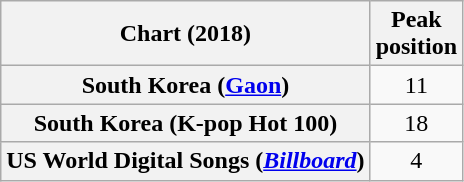<table class="wikitable plainrowheaders" style="text-align:center">
<tr>
<th scope="col">Chart (2018)</th>
<th scope="col">Peak<br>position</th>
</tr>
<tr>
<th scope="row">South Korea (<a href='#'>Gaon</a>)</th>
<td>11</td>
</tr>
<tr>
<th scope="row">South Korea (K-pop Hot 100)</th>
<td>18</td>
</tr>
<tr>
<th scope="row">US World Digital Songs (<a href='#'><em>Billboard</em></a>)</th>
<td>4</td>
</tr>
</table>
